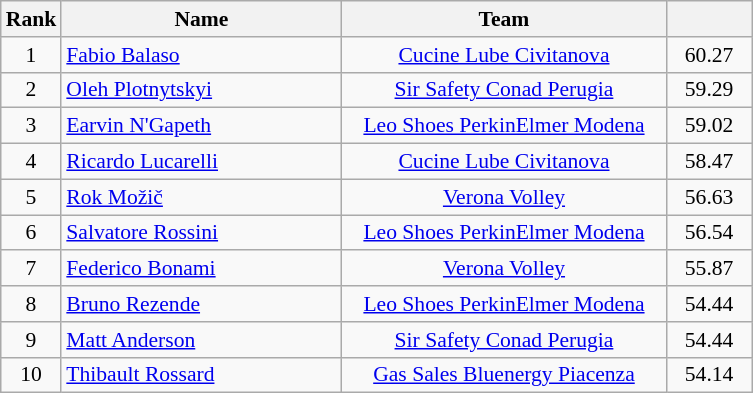<table class="wikitable" style="text-align:center; font-size:90%">
<tr>
<th width=30>Rank</th>
<th width=180>Name</th>
<th width=210>Team</th>
<th width=50></th>
</tr>
<tr>
<td>1</td>
<td style="text-align:left"> <a href='#'>Fabio Balaso</a></td>
<td><a href='#'>Cucine Lube Civitanova</a></td>
<td>60.27</td>
</tr>
<tr>
<td>2</td>
<td style="text-align:left"> <a href='#'>Oleh Plotnytskyi</a></td>
<td><a href='#'>Sir Safety Conad Perugia</a></td>
<td>59.29</td>
</tr>
<tr>
<td>3</td>
<td style="text-align:left"> <a href='#'>Earvin N'Gapeth</a></td>
<td><a href='#'>Leo Shoes PerkinElmer Modena</a></td>
<td>59.02</td>
</tr>
<tr>
<td>4</td>
<td style="text-align:left"> <a href='#'>Ricardo Lucarelli</a></td>
<td><a href='#'>Cucine Lube Civitanova</a></td>
<td>58.47</td>
</tr>
<tr>
<td>5</td>
<td style="text-align:left"> <a href='#'>Rok Možič</a></td>
<td><a href='#'>Verona Volley</a></td>
<td>56.63</td>
</tr>
<tr>
<td>6</td>
<td style="text-align:left"> <a href='#'>Salvatore Rossini</a></td>
<td><a href='#'>Leo Shoes PerkinElmer Modena</a></td>
<td>56.54</td>
</tr>
<tr>
<td>7</td>
<td style="text-align:left"> <a href='#'>Federico Bonami</a></td>
<td><a href='#'>Verona Volley</a></td>
<td>55.87</td>
</tr>
<tr>
<td>8</td>
<td style="text-align:left"> <a href='#'>Bruno Rezende</a></td>
<td><a href='#'>Leo Shoes PerkinElmer Modena</a></td>
<td>54.44</td>
</tr>
<tr>
<td>9</td>
<td style="text-align:left"> <a href='#'>Matt Anderson</a></td>
<td><a href='#'>Sir Safety Conad Perugia</a></td>
<td>54.44</td>
</tr>
<tr>
<td>10</td>
<td style="text-align:left"> <a href='#'>Thibault Rossard</a></td>
<td><a href='#'>Gas Sales Bluenergy Piacenza</a></td>
<td>54.14</td>
</tr>
</table>
